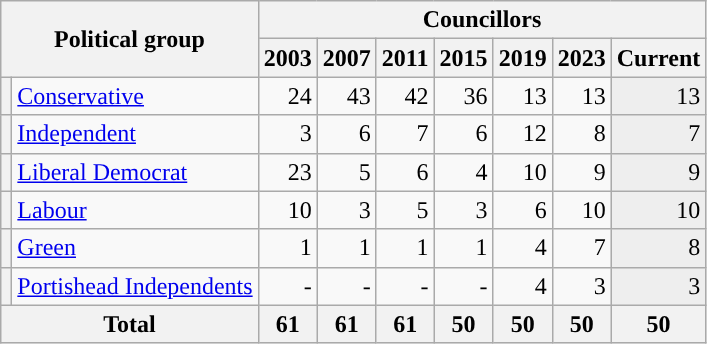<table class="wikitable" style="text-align:right">
<tr>
<th colspan=2 rowspan=2>Political group</th>
<th colspan=7>Councillors</th>
</tr>
<tr>
<th>2003</th>
<th>2007</th>
<th>2011</th>
<th>2015</th>
<th>2019</th>
<th>2023</th>
<th>Current</th>
</tr>
<tr>
<th style="background-color: "></th>
<td style="text-align:left"><a href='#'>Conservative</a></td>
<td>24</td>
<td>43</td>
<td>42</td>
<td>36</td>
<td>13</td>
<td>13</td>
<td style="background:#eee;">13</td>
</tr>
<tr>
<th style="background-color: "></th>
<td style="text-align:left"><a href='#'>Independent</a></td>
<td>3</td>
<td>6</td>
<td>7</td>
<td>6</td>
<td>12</td>
<td>8</td>
<td style="background:#eee;">7</td>
</tr>
<tr>
<th style="background-color: "></th>
<td style="text-align:left"><a href='#'>Liberal Democrat</a></td>
<td>23</td>
<td>5</td>
<td>6</td>
<td>4</td>
<td>10</td>
<td>9</td>
<td style="background:#eee;">9</td>
</tr>
<tr>
<th style="background-color: "></th>
<td style="text-align:left"><a href='#'>Labour</a></td>
<td>10</td>
<td>3</td>
<td>5</td>
<td>3</td>
<td>6</td>
<td>10</td>
<td style="background:#eee;">10</td>
</tr>
<tr>
<th style="background-color: "></th>
<td style="text-align:left"><a href='#'>Green</a></td>
<td>1</td>
<td>1</td>
<td>1</td>
<td>1</td>
<td>4</td>
<td>7</td>
<td style="background:#eee;">8</td>
</tr>
<tr>
<th style="background-color: "></th>
<td style="text-align:left"><a href='#'>Portishead Independents</a></td>
<td>-</td>
<td>-</td>
<td>-</td>
<td>-</td>
<td>4</td>
<td>3</td>
<td style="background:#eee;">3</td>
</tr>
<tr>
<th colspan=2>Total</th>
<th>61</th>
<th>61</th>
<th>61</th>
<th>50</th>
<th>50</th>
<th>50</th>
<th>50</th>
</tr>
</table>
